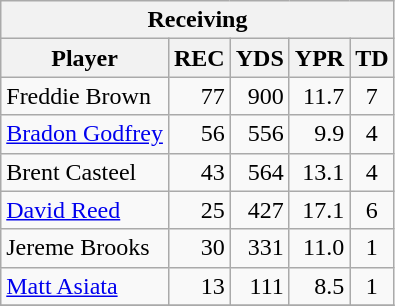<table class="wikitable">
<tr>
<th colspan="5" align="center">Receiving</th>
</tr>
<tr>
<th>Player</th>
<th>REC</th>
<th>YDS</th>
<th>YPR</th>
<th>TD</th>
</tr>
<tr>
<td>Freddie Brown</td>
<td align="right">77</td>
<td align="right">900</td>
<td align="right">11.7</td>
<td align="center">7</td>
</tr>
<tr>
<td><a href='#'>Bradon Godfrey</a></td>
<td align="right">56</td>
<td align="right">556</td>
<td align="right">9.9</td>
<td align="center">4</td>
</tr>
<tr>
<td>Brent Casteel</td>
<td align="right">43</td>
<td align="right">564</td>
<td align="right">13.1</td>
<td align="center">4</td>
</tr>
<tr>
<td><a href='#'>David Reed</a></td>
<td align="right">25</td>
<td align="right">427</td>
<td align="right">17.1</td>
<td align="center">6</td>
</tr>
<tr>
<td>Jereme Brooks</td>
<td align="right">30</td>
<td align="right">331</td>
<td align="right">11.0</td>
<td align="center">1</td>
</tr>
<tr>
<td><a href='#'>Matt Asiata</a></td>
<td align="right">13</td>
<td align="right">111</td>
<td align="right">8.5</td>
<td align="center">1</td>
</tr>
<tr>
</tr>
</table>
